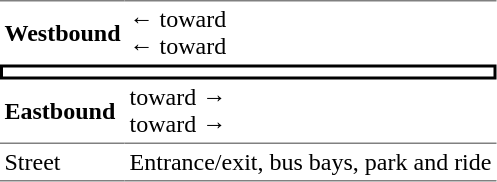<table border="0" cellspacing="0" cellpadding="3" table>
<tr>
<td style="border-top:solid 1px gray"><strong>Westbound</strong></td>
<td style="border-top:solid 1px gray">←  toward  <br>←  toward  </td>
</tr>
<tr>
<td colspan="2" style="border-top:solid 2px black;border-right:solid 2px black;border-left:solid 2px black;border-bottom:solid 2px black;text-align:center"></td>
</tr>
<tr>
<td style="border-bottom:solid 1px gray"><strong>Eastbound</strong></td>
<td style="border-bottom:solid 1px gray">  toward   →<br>  toward   →</td>
</tr>
<tr>
<td style="border-bottom:solid 1px gray" valign="top">Street</td>
<td style="border-bottom:solid 1px gray" valign="top">Entrance/exit, bus bays, park and ride</td>
</tr>
</table>
